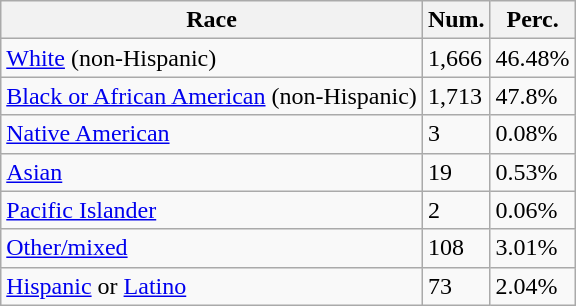<table class="wikitable">
<tr>
<th>Race</th>
<th>Num.</th>
<th>Perc.</th>
</tr>
<tr>
<td><a href='#'>White</a> (non-Hispanic)</td>
<td>1,666</td>
<td>46.48%</td>
</tr>
<tr>
<td><a href='#'>Black or African American</a> (non-Hispanic)</td>
<td>1,713</td>
<td>47.8%</td>
</tr>
<tr>
<td><a href='#'>Native American</a></td>
<td>3</td>
<td>0.08%</td>
</tr>
<tr>
<td><a href='#'>Asian</a></td>
<td>19</td>
<td>0.53%</td>
</tr>
<tr>
<td><a href='#'>Pacific Islander</a></td>
<td>2</td>
<td>0.06%</td>
</tr>
<tr>
<td><a href='#'>Other/mixed</a></td>
<td>108</td>
<td>3.01%</td>
</tr>
<tr>
<td><a href='#'>Hispanic</a> or <a href='#'>Latino</a></td>
<td>73</td>
<td>2.04%</td>
</tr>
</table>
